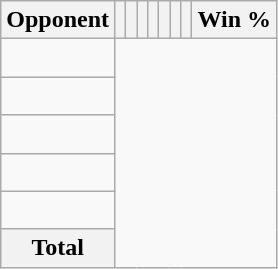<table class="wikitable sortable collapsible collapsed" style="text-align: center;">
<tr>
<th>Opponent</th>
<th></th>
<th></th>
<th></th>
<th></th>
<th></th>
<th></th>
<th></th>
<th>Win %</th>
</tr>
<tr>
<td align="left"><br></td>
</tr>
<tr>
<td align="left"><br></td>
</tr>
<tr>
<td align="left"><br></td>
</tr>
<tr>
<td align="left"><br></td>
</tr>
<tr>
<td align="left"><br></td>
</tr>
<tr class="sortbottom">
<th>Total<br></th>
</tr>
</table>
